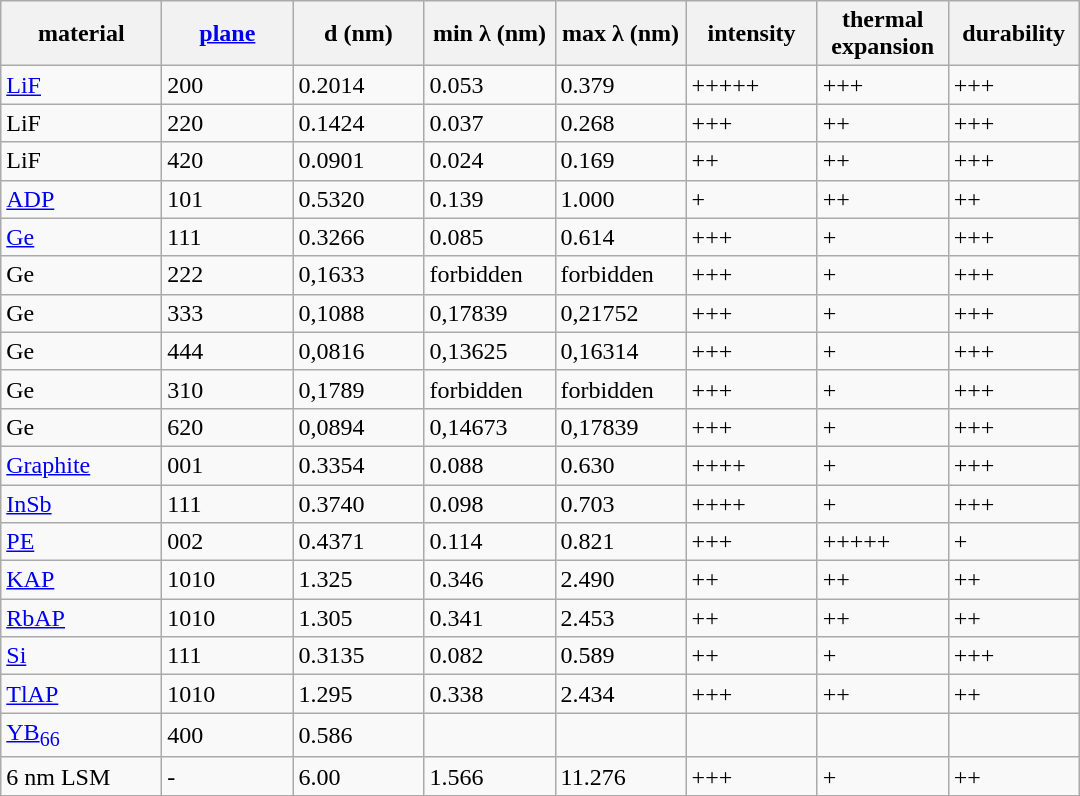<table class="wikitable">
<tr>
<th width="100">material</th>
<th width="80"><a href='#'>plane</a></th>
<th width="80">d (nm)</th>
<th width="80">min λ (nm)</th>
<th width="80">max λ (nm)</th>
<th width="80">intensity</th>
<th width="80">thermal expansion</th>
<th width="80">durability</th>
</tr>
<tr>
<td><a href='#'>LiF</a></td>
<td>200</td>
<td>0.2014</td>
<td>0.053</td>
<td>0.379</td>
<td>+++++</td>
<td>+++</td>
<td>+++</td>
</tr>
<tr>
<td>LiF</td>
<td>220</td>
<td>0.1424</td>
<td>0.037</td>
<td>0.268</td>
<td>+++</td>
<td>++</td>
<td>+++</td>
</tr>
<tr>
<td>LiF</td>
<td>420</td>
<td>0.0901</td>
<td>0.024</td>
<td>0.169</td>
<td>++</td>
<td>++</td>
<td>+++</td>
</tr>
<tr>
<td><a href='#'>ADP</a></td>
<td>101</td>
<td>0.5320</td>
<td>0.139</td>
<td>1.000</td>
<td>+</td>
<td>++</td>
<td>++</td>
</tr>
<tr>
<td><a href='#'>Ge</a></td>
<td>111</td>
<td>0.3266</td>
<td>0.085</td>
<td>0.614</td>
<td>+++</td>
<td>+</td>
<td>+++</td>
</tr>
<tr>
<td>Ge</td>
<td>222</td>
<td>0,1633</td>
<td>forbidden</td>
<td>forbidden</td>
<td>+++</td>
<td>+</td>
<td>+++</td>
</tr>
<tr>
<td>Ge</td>
<td>333</td>
<td>0,1088</td>
<td>0,17839</td>
<td>0,21752</td>
<td>+++</td>
<td>+</td>
<td>+++</td>
</tr>
<tr>
<td>Ge</td>
<td>444</td>
<td>0,0816</td>
<td>0,13625</td>
<td>0,16314</td>
<td>+++</td>
<td>+</td>
<td>+++</td>
</tr>
<tr>
<td>Ge</td>
<td>310</td>
<td>0,1789</td>
<td>forbidden</td>
<td>forbidden</td>
<td>+++</td>
<td>+</td>
<td>+++</td>
</tr>
<tr>
<td>Ge</td>
<td>620</td>
<td>0,0894</td>
<td>0,14673</td>
<td>0,17839</td>
<td>+++</td>
<td>+</td>
<td>+++</td>
</tr>
<tr>
<td><a href='#'>Graphite</a></td>
<td>001</td>
<td>0.3354</td>
<td>0.088</td>
<td>0.630</td>
<td>++++</td>
<td>+</td>
<td>+++</td>
</tr>
<tr>
<td><a href='#'>InSb</a></td>
<td>111</td>
<td>0.3740</td>
<td>0.098</td>
<td>0.703</td>
<td>++++</td>
<td>+</td>
<td>+++</td>
</tr>
<tr>
<td><a href='#'>PE</a></td>
<td>002</td>
<td>0.4371</td>
<td>0.114</td>
<td>0.821</td>
<td>+++</td>
<td>+++++</td>
<td>+</td>
</tr>
<tr>
<td><a href='#'>KAP</a></td>
<td>1010</td>
<td>1.325</td>
<td>0.346</td>
<td>2.490</td>
<td>++</td>
<td>++</td>
<td>++</td>
</tr>
<tr>
<td><a href='#'>RbAP</a></td>
<td>1010</td>
<td>1.305</td>
<td>0.341</td>
<td>2.453</td>
<td>++</td>
<td>++</td>
<td>++</td>
</tr>
<tr>
<td><a href='#'>Si</a></td>
<td>111</td>
<td>0.3135</td>
<td>0.082</td>
<td>0.589</td>
<td>++</td>
<td>+</td>
<td>+++</td>
</tr>
<tr>
<td><a href='#'>TlAP</a></td>
<td>1010</td>
<td>1.295</td>
<td>0.338</td>
<td>2.434</td>
<td>+++</td>
<td>++</td>
<td>++</td>
</tr>
<tr>
<td><a href='#'>YB<sub>66</sub></a></td>
<td>400</td>
<td>0.586</td>
<td> </td>
<td> </td>
<td> </td>
<td> </td>
<td> </td>
</tr>
<tr>
<td>6 nm LSM</td>
<td>-</td>
<td>6.00</td>
<td>1.566</td>
<td>11.276</td>
<td>+++</td>
<td>+</td>
<td>++</td>
</tr>
</table>
